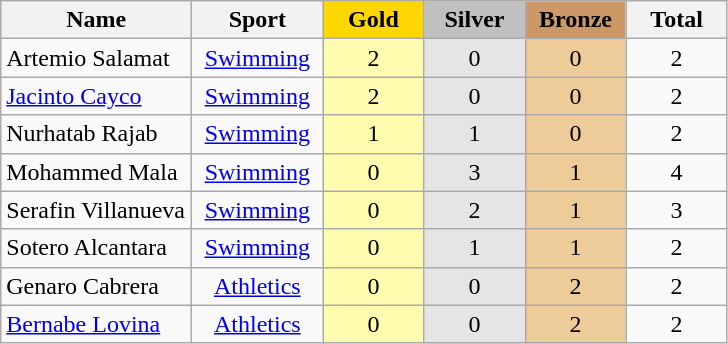<table class="wikitable" style="text-align:center;">
<tr>
<th width=120>Name</th>
<th width=80>Sport</th>
<td bgcolor=gold width=60><strong>Gold</strong></td>
<td bgcolor=silver width=60><strong>Silver</strong></td>
<td bgcolor=#cc9966 width=60><strong>Bronze</strong></td>
<th width=60>Total</th>
</tr>
<tr>
<td align=left>Artemio Salamat</td>
<td><a href='#'>Swimming</a></td>
<td bgcolor=#fffcaf>2</td>
<td bgcolor=#e5e5e5>0</td>
<td bgcolor=#eecc99>0</td>
<td>2</td>
</tr>
<tr>
<td align=left><a href='#'>Jacinto Cayco</a></td>
<td><a href='#'>Swimming</a></td>
<td bgcolor=#fffcaf>2</td>
<td bgcolor=#e5e5e5>0</td>
<td bgcolor=#eecc99>0</td>
<td>2</td>
</tr>
<tr>
<td align=left>Nurhatab Rajab</td>
<td><a href='#'>Swimming</a></td>
<td bgcolor=#fffcaf>1</td>
<td bgcolor=#e5e5e5>1</td>
<td bgcolor=#eecc99>0</td>
<td>2</td>
</tr>
<tr>
<td align=left>Mohammed Mala</td>
<td><a href='#'>Swimming</a></td>
<td bgcolor=#fffcaf>0</td>
<td bgcolor=#e5e5e5>3</td>
<td bgcolor=#eecc99>1</td>
<td>4</td>
</tr>
<tr>
<td align=left>Serafin Villanueva</td>
<td><a href='#'>Swimming</a></td>
<td bgcolor=#fffcaf>0</td>
<td bgcolor=#e5e5e5>2</td>
<td bgcolor=#eecc99>1</td>
<td>3</td>
</tr>
<tr>
<td align=left>Sotero Alcantara</td>
<td><a href='#'>Swimming</a></td>
<td bgcolor=#fffcaf>0</td>
<td bgcolor=#e5e5e5>1</td>
<td bgcolor=#eecc99>1</td>
<td>2</td>
</tr>
<tr>
<td align=left>Genaro Cabrera</td>
<td><a href='#'>Athletics</a></td>
<td bgcolor=#fffcaf>0</td>
<td bgcolor=#e5e5e5>0</td>
<td bgcolor=#eecc99>2</td>
<td>2</td>
</tr>
<tr>
<td align=left><a href='#'>Bernabe Lovina</a></td>
<td><a href='#'>Athletics</a></td>
<td bgcolor=#fffcaf>0</td>
<td bgcolor=#e5e5e5>0</td>
<td bgcolor=#eecc99>2</td>
<td>2</td>
</tr>
</table>
